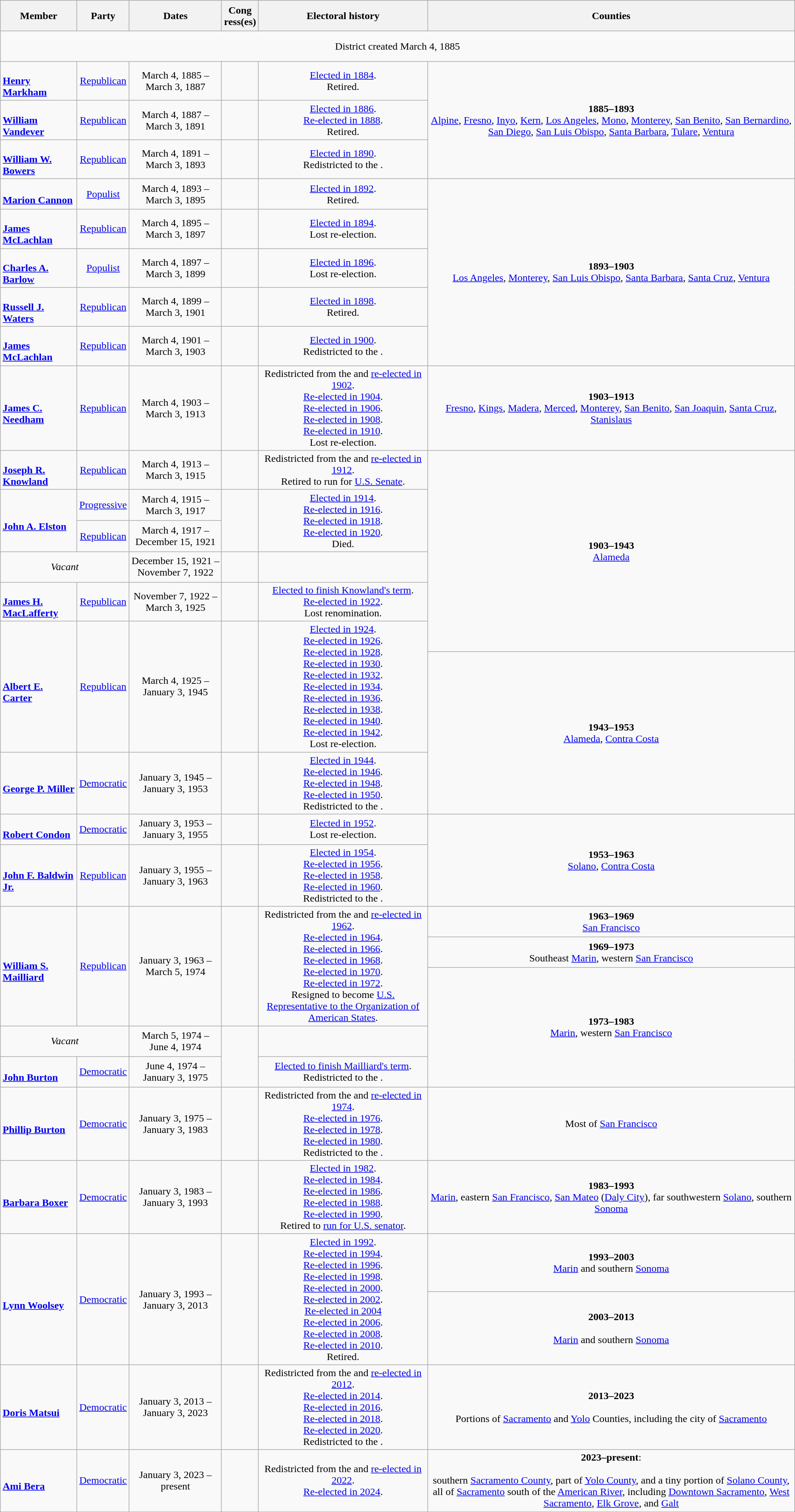<table class=wikitable style="text-align:center">
<tr style="height:3em">
<th>Member</th>
<th>Party</th>
<th>Dates</th>
<th>Cong<br>ress(es)</th>
<th>Electoral history</th>
<th>Counties</th>
</tr>
<tr style="height:3em">
<td colspan=6>District created March 4, 1885</td>
</tr>
<tr style="height:3em">
<td align=left><br><strong><a href='#'>Henry Markham</a></strong><br></td>
<td><a href='#'>Republican</a></td>
<td nowrap>March 4, 1885 –<br>March 3, 1887</td>
<td></td>
<td><a href='#'>Elected in 1884</a>.<br>Retired.</td>
<td rowspan=3><strong>1885–1893</strong><br><a href='#'>Alpine</a>, <a href='#'>Fresno</a>, <a href='#'>Inyo</a>, <a href='#'>Kern</a>, <a href='#'>Los Angeles</a>, <a href='#'>Mono</a>, <a href='#'>Monterey</a>, <a href='#'>San Benito</a>, <a href='#'>San Bernardino</a>, <a href='#'>San Diego</a>, <a href='#'>San Luis Obispo</a>, <a href='#'>Santa Barbara</a>, <a href='#'>Tulare</a>, <a href='#'>Ventura</a></td>
</tr>
<tr style="height:3em">
<td align=left><br><strong><a href='#'>William Vandever</a></strong><br></td>
<td><a href='#'>Republican</a></td>
<td nowrap>March 4, 1887 –<br>March 3, 1891</td>
<td></td>
<td><a href='#'>Elected in 1886</a>.<br><a href='#'>Re-elected in 1888</a>.<br>Retired.</td>
</tr>
<tr style="height:3em">
<td align=left><br><strong><a href='#'>William W. Bowers</a></strong><br></td>
<td><a href='#'>Republican</a></td>
<td nowrap>March 4, 1891 –<br>March 3, 1893</td>
<td></td>
<td><a href='#'>Elected in 1890</a>.<br>Redistricted to the .</td>
</tr>
<tr style="height:3em">
<td align=left><br><strong><a href='#'>Marion Cannon</a></strong><br></td>
<td><a href='#'>Populist</a></td>
<td nowrap>March 4, 1893 –<br>March 3, 1895</td>
<td></td>
<td><a href='#'>Elected in 1892</a>.<br>Retired.</td>
<td rowspan=5><strong>1893–1903</strong><br><a href='#'>Los Angeles</a>, <a href='#'>Monterey</a>, <a href='#'>San Luis Obispo</a>, <a href='#'>Santa Barbara</a>, <a href='#'>Santa Cruz</a>, <a href='#'>Ventura</a></td>
</tr>
<tr style="height:3em">
<td align=left><br><strong><a href='#'>James McLachlan</a></strong><br></td>
<td><a href='#'>Republican</a></td>
<td nowrap>March 4, 1895 –<br>March 3, 1897</td>
<td></td>
<td><a href='#'>Elected in 1894</a>.<br>Lost re-election.</td>
</tr>
<tr style="height:3em">
<td align=left><br><strong><a href='#'>Charles A. Barlow</a></strong><br></td>
<td><a href='#'>Populist</a></td>
<td nowrap>March 4, 1897 –<br>March 3, 1899</td>
<td></td>
<td><a href='#'>Elected in 1896</a>.<br>Lost re-election.</td>
</tr>
<tr style="height:3em">
<td align=left><br><strong><a href='#'>Russell J. Waters</a></strong><br></td>
<td><a href='#'>Republican</a></td>
<td nowrap>March 4, 1899 –<br>March 3, 1901</td>
<td></td>
<td><a href='#'>Elected in 1898</a>.<br>Retired.</td>
</tr>
<tr style="height:3em">
<td align=left><br><strong><a href='#'>James McLachlan</a></strong><br></td>
<td><a href='#'>Republican</a></td>
<td nowrap>March 4, 1901 –<br>March 3, 1903</td>
<td></td>
<td><a href='#'>Elected in 1900</a>.<br>Redistricted to the .</td>
</tr>
<tr style="height:3em">
<td align=left><br><strong><a href='#'>James C. Needham</a></strong><br></td>
<td><a href='#'>Republican</a></td>
<td nowrap>March 4, 1903 –<br>March 3, 1913</td>
<td></td>
<td>Redistricted from the  and <a href='#'>re-elected in 1902</a>.<br><a href='#'>Re-elected in 1904</a>.<br><a href='#'>Re-elected in 1906</a>.<br><a href='#'>Re-elected in 1908</a>.<br><a href='#'>Re-elected in 1910</a>.<br>Lost re-election.</td>
<td><strong>1903–1913</strong><br><a href='#'>Fresno</a>, <a href='#'>Kings</a>, <a href='#'>Madera</a>, <a href='#'>Merced</a>, <a href='#'>Monterey</a>, <a href='#'>San Benito</a>, <a href='#'>San Joaquin</a>, <a href='#'>Santa Cruz</a>, <a href='#'>Stanislaus</a></td>
</tr>
<tr style="height:3em">
<td align=left><br><strong><a href='#'>Joseph R. Knowland</a></strong><br></td>
<td><a href='#'>Republican</a></td>
<td nowrap>March 4, 1913 –<br>March 3, 1915</td>
<td></td>
<td>Redistricted from the  and <a href='#'>re-elected in 1912</a>.<br>Retired to run for <a href='#'>U.S. Senate</a>.</td>
<td rowspan=6><strong>1903–1943</strong><br><a href='#'>Alameda</a></td>
</tr>
<tr style="height:3em">
<td rowspan="2" style="text-align:left;"><br><strong><a href='#'>John A. Elston</a></strong><br></td>
<td><a href='#'>Progressive</a></td>
<td nowrap>March 4, 1915 –<br>March 3, 1917</td>
<td rowspan=2></td>
<td rowspan=2><a href='#'>Elected in 1914</a>.<br><a href='#'>Re-elected in 1916</a>.<br><a href='#'>Re-elected in 1918</a>.<br><a href='#'>Re-elected in 1920</a>.<br>Died.</td>
</tr>
<tr style="height:3em">
<td><a href='#'>Republican</a></td>
<td nowrap>March 4, 1917 –<br>December 15, 1921</td>
</tr>
<tr style="height:3em">
<td colspan=2><em>Vacant</em></td>
<td nowrap>December 15, 1921 –<br>November 7, 1922</td>
<td></td>
</tr>
<tr style="height:3em">
<td align=left><br><strong><a href='#'>James H. MacLafferty</a></strong><br></td>
<td><a href='#'>Republican</a></td>
<td nowrap>November 7, 1922 –<br>March 3, 1925</td>
<td></td>
<td><a href='#'>Elected to finish Knowland's term</a>.<br><a href='#'>Re-elected in 1922</a>.<br>Lost renomination.</td>
</tr>
<tr style="height:3em">
<td rowspan="2" style="text-align:left;"><br><strong><a href='#'>Albert E. Carter</a></strong><br></td>
<td rowspan=2 ><a href='#'>Republican</a></td>
<td rowspan=2 nowrap>March 4, 1925 –<br>January 3, 1945</td>
<td rowspan=2></td>
<td rowspan=2><a href='#'>Elected in 1924</a>.<br><a href='#'>Re-elected in 1926</a>.<br><a href='#'>Re-elected in 1928</a>.<br><a href='#'>Re-elected in 1930</a>.<br><a href='#'>Re-elected in 1932</a>.<br><a href='#'>Re-elected in 1934</a>.<br><a href='#'>Re-elected in 1936</a>.<br><a href='#'>Re-elected in 1938</a>.<br><a href='#'>Re-elected in 1940</a>.<br><a href='#'>Re-elected in 1942</a>.<br>Lost re-election.</td>
</tr>
<tr style="height:3em">
<td rowspan=2><strong>1943–1953</strong><br><a href='#'>Alameda</a>, <a href='#'>Contra Costa</a></td>
</tr>
<tr style="height:3em">
<td align=left><br><strong><a href='#'>George P. Miller</a></strong><br></td>
<td><a href='#'>Democratic</a></td>
<td nowrap>January 3, 1945 –<br>January 3, 1953</td>
<td></td>
<td><a href='#'>Elected in 1944</a>.<br><a href='#'>Re-elected in 1946</a>.<br><a href='#'>Re-elected in 1948</a>.<br><a href='#'>Re-elected in 1950</a>.<br>Redistricted to the .</td>
</tr>
<tr style="height:3em">
<td align=left><br><strong><a href='#'>Robert Condon</a></strong><br></td>
<td><a href='#'>Democratic</a></td>
<td nowrap>January 3, 1953 –<br>January 3, 1955</td>
<td></td>
<td><a href='#'>Elected in 1952</a>.<br>Lost re-election.</td>
<td rowspan=2><strong>1953–1963</strong><br><a href='#'>Solano</a>, <a href='#'>Contra Costa</a></td>
</tr>
<tr style="height:3em">
<td align=left><br><strong><a href='#'>John F. Baldwin Jr.</a></strong><br></td>
<td><a href='#'>Republican</a></td>
<td nowrap>January 3, 1955 –<br>January 3, 1963</td>
<td></td>
<td><a href='#'>Elected in 1954</a>.<br><a href='#'>Re-elected in 1956</a>.<br><a href='#'>Re-elected in 1958</a>.<br><a href='#'>Re-elected in 1960</a>.<br>Redistricted to the .</td>
</tr>
<tr style="height:3em">
<td rowspan="3" style="text-align:left;"><br><strong><a href='#'>William S. Mailliard</a></strong><br></td>
<td rowspan=3 ><a href='#'>Republican</a></td>
<td rowspan=3 nowrap>January 3, 1963 –<br>March 5, 1974</td>
<td rowspan=3></td>
<td rowspan=3>Redistricted from the  and <a href='#'>re-elected in 1962</a>.<br><a href='#'>Re-elected in 1964</a>.<br><a href='#'>Re-elected in 1966</a>.<br><a href='#'>Re-elected in 1968</a>.<br><a href='#'>Re-elected in 1970</a>.<br><a href='#'>Re-elected in 1972</a>.<br>Resigned to become <a href='#'>U.S. Representative to the Organization of American States</a>.</td>
<td><strong>1963–1969</strong><br><a href='#'>San Francisco</a></td>
</tr>
<tr style="height:3em">
<td><strong>1969–1973</strong><br>Southeast <a href='#'>Marin</a>, western <a href='#'>San Francisco</a></td>
</tr>
<tr style="height:3em">
<td rowspan=3><strong>1973–1983</strong><br><a href='#'>Marin</a>, western <a href='#'>San Francisco</a></td>
</tr>
<tr style="height:3em">
<td colspan=2><em>Vacant</em></td>
<td nowrap>March 5, 1974 –<br>June 4, 1974</td>
<td rowspan=2></td>
</tr>
<tr style="height:3em">
<td align=left><br><strong><a href='#'>John Burton</a></strong><br></td>
<td><a href='#'>Democratic</a></td>
<td nowrap>June 4, 1974 –<br>January 3, 1975</td>
<td><a href='#'>Elected to finish Mailliard's term</a>.<br>Redistricted to the .</td>
</tr>
<tr style="height:3em">
<td align=left><br><strong><a href='#'>Phillip Burton</a></strong><br></td>
<td><a href='#'>Democratic</a></td>
<td nowrap>January 3, 1975 –<br>January 3, 1983</td>
<td></td>
<td>Redistricted from the  and <a href='#'>re-elected in 1974</a>.<br><a href='#'>Re-elected in 1976</a>.<br><a href='#'>Re-elected in 1978</a>.<br><a href='#'>Re-elected in 1980</a>.<br>Redistricted to the .</td>
<td>Most of <a href='#'>San Francisco</a></td>
</tr>
<tr style="height:3em">
<td align=left><br><strong><a href='#'>Barbara Boxer</a></strong><br></td>
<td><a href='#'>Democratic</a></td>
<td nowrap>January 3, 1983 –<br>January 3, 1993</td>
<td></td>
<td><a href='#'>Elected in 1982</a>.<br><a href='#'>Re-elected in 1984</a>.<br><a href='#'>Re-elected in 1986</a>.<br><a href='#'>Re-elected in 1988</a>.<br><a href='#'>Re-elected in 1990</a>.<br>Retired to <a href='#'>run for U.S. senator</a>.</td>
<td><strong>1983–1993</strong><br><a href='#'>Marin</a>, eastern <a href='#'>San Francisco</a>, <a href='#'>San Mateo</a> (<a href='#'>Daly City</a>), far southwestern <a href='#'>Solano</a>, southern <a href='#'>Sonoma</a></td>
</tr>
<tr style="height:3em">
<td rowspan="2" style="text-align:left;"><br><strong><a href='#'>Lynn Woolsey</a></strong><br></td>
<td rowspan=2 ><a href='#'>Democratic</a></td>
<td rowspan=2 nowrap>January 3, 1993 –<br>January 3, 2013</td>
<td rowspan=2></td>
<td rowspan=2><a href='#'>Elected in 1992</a>.<br><a href='#'>Re-elected in 1994</a>.<br><a href='#'>Re-elected in 1996</a>.<br><a href='#'>Re-elected in 1998</a>.<br><a href='#'>Re-elected in 2000</a>.<br><a href='#'>Re-elected in 2002</a>.<br><a href='#'>Re-elected in 2004</a><br><a href='#'>Re-elected in 2006</a>.<br><a href='#'>Re-elected in 2008</a>.<br><a href='#'>Re-elected in 2010</a>.<br>Retired.</td>
<td><strong>1993–2003</strong><br><a href='#'>Marin</a> and southern <a href='#'>Sonoma</a></td>
</tr>
<tr style="height:3em">
<td><strong>2003–2013</strong><br><br><a href='#'>Marin</a> and southern <a href='#'>Sonoma</a></td>
</tr>
<tr style="height:3em">
<td align=left><br><strong><a href='#'>Doris Matsui</a></strong><br></td>
<td><a href='#'>Democratic</a></td>
<td nowrap>January 3, 2013 –<br>January 3, 2023</td>
<td></td>
<td>Redistricted from the  and <a href='#'>re-elected in 2012</a>.<br><a href='#'>Re-elected in 2014</a>.<br><a href='#'>Re-elected in 2016</a>.<br><a href='#'>Re-elected in 2018</a>.<br><a href='#'>Re-elected in 2020</a>.<br>Redistricted to the .</td>
<td><strong>2013–2023</strong><br><br>Portions of <a href='#'>Sacramento</a> and <a href='#'>Yolo</a> Counties, including the city of <a href='#'>Sacramento</a></td>
</tr>
<tr style="height:3em">
<td align=left><br><strong><a href='#'>Ami Bera</a></strong><br></td>
<td><a href='#'>Democratic</a></td>
<td nowrap>January 3, 2023 –<br>present</td>
<td></td>
<td>Redistricted from the  and <a href='#'>re-elected in 2022</a>.<br><a href='#'>Re-elected in 2024</a>.</td>
<td><strong>2023–present</strong>:<br><br>southern <a href='#'>Sacramento County</a>, part of <a href='#'>Yolo County</a>, and a tiny portion of <a href='#'>Solano County</a>, all of <a href='#'>Sacramento</a> south of the <a href='#'>American River</a>, including <a href='#'>Downtown Sacramento</a>, <a href='#'>West Sacramento</a>, <a href='#'>Elk Grove</a>, and <a href='#'>Galt</a><br></td>
</tr>
</table>
